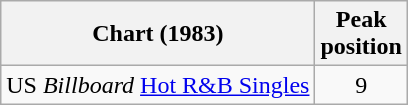<table class="wikitable">
<tr>
<th align="left">Chart (1983)</th>
<th align="center">Peak<br>position</th>
</tr>
<tr>
<td align="left">US <em>Billboard</em> <a href='#'>Hot R&B Singles</a></td>
<td align="center">9</td>
</tr>
</table>
